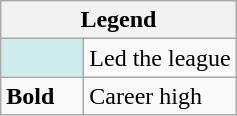<table class="wikitable mw-collapsible">
<tr>
<th colspan="2">Legend</th>
</tr>
<tr>
<td style="background:#cfecec; width:3em;"></td>
<td>Led the league</td>
</tr>
<tr>
<td><strong>Bold</strong></td>
<td>Career high</td>
</tr>
</table>
